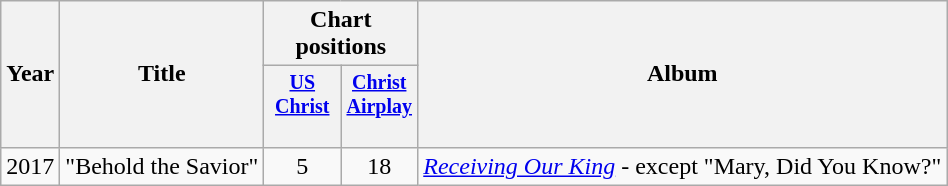<table class="wikitable" style="text-align:center;">
<tr>
<th rowspan="2">Year</th>
<th rowspan="2">Title</th>
<th colspan="2">Chart positions</th>
<th rowspan="2">Album</th>
</tr>
<tr style="font-size:smaller;">
<th width="45"><a href='#'>US<br>Christ</a><br><br></th>
<th width="45"><a href='#'>Christ<br> Airplay</a><br><br></th>
</tr>
<tr>
<td>2017</td>
<td align="left">"Behold the Savior"</td>
<td>5</td>
<td>18</td>
<td><em><a href='#'>Receiving Our King</a></em> - except "Mary, Did You Know?"</td>
</tr>
</table>
